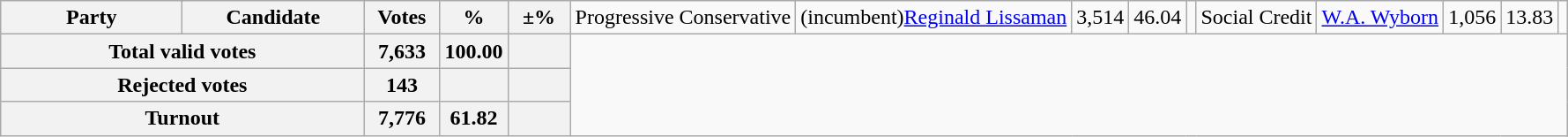<table class="wikitable">
<tr>
<th colspan=2 style="width: 130px">Party</th>
<th style="width: 130px">Candidate</th>
<th style="width: 50px">Votes</th>
<th style="width: 40px">%</th>
<th style="width: 40px">±%<br></th>
<td>Progressive Conservative</td>
<td>(incumbent)<a href='#'>Reginald Lissaman</a></td>
<td align="right">3,514</td>
<td align="right">46.04</td>
<td align="right"><br>
</td>
<td>Social Credit</td>
<td><a href='#'>W.A. Wyborn</a></td>
<td align="right">1,056</td>
<td align="right">13.83</td>
<td align="right"></td>
</tr>
<tr bgcolor="white">
<th align="right" colspan=3>Total valid votes</th>
<th align="right">7,633</th>
<th align="right">100.00</th>
<th align="right"></th>
</tr>
<tr bgcolor="white">
<th align="right" colspan=3>Rejected votes</th>
<th align="right">143</th>
<th align="right"></th>
<th align="right"></th>
</tr>
<tr bgcolor="white">
<th align="right" colspan=3>Turnout</th>
<th align="right">7,776</th>
<th align="right">61.82</th>
<th align="right"></th>
</tr>
</table>
